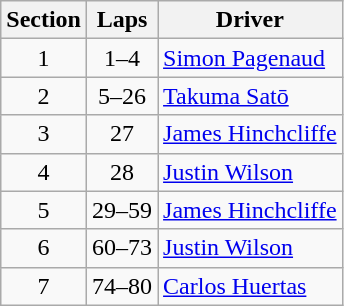<table class="wikitable">
<tr class="hintergrundfarbe5">
<th>Section</th>
<th>Laps</th>
<th>Driver</th>
</tr>
<tr align="center">
<td>1</td>
<td>1–4</td>
<td align="left"> <a href='#'>Simon Pagenaud</a></td>
</tr>
<tr align="center">
<td>2</td>
<td>5–26</td>
<td align="left"> <a href='#'>Takuma Satō</a></td>
</tr>
<tr align="center">
<td>3</td>
<td>27</td>
<td align="left"> <a href='#'>James Hinchcliffe</a></td>
</tr>
<tr align="center">
<td>4</td>
<td>28</td>
<td align="left"> <a href='#'>Justin Wilson</a></td>
</tr>
<tr align="center">
<td>5</td>
<td>29–59</td>
<td align="left"> <a href='#'>James Hinchcliffe</a></td>
</tr>
<tr align="center">
<td>6</td>
<td>60–73</td>
<td align="left"> <a href='#'>Justin Wilson</a></td>
</tr>
<tr align="center">
<td>7</td>
<td>74–80</td>
<td align="left"> <a href='#'>Carlos Huertas</a></td>
</tr>
</table>
